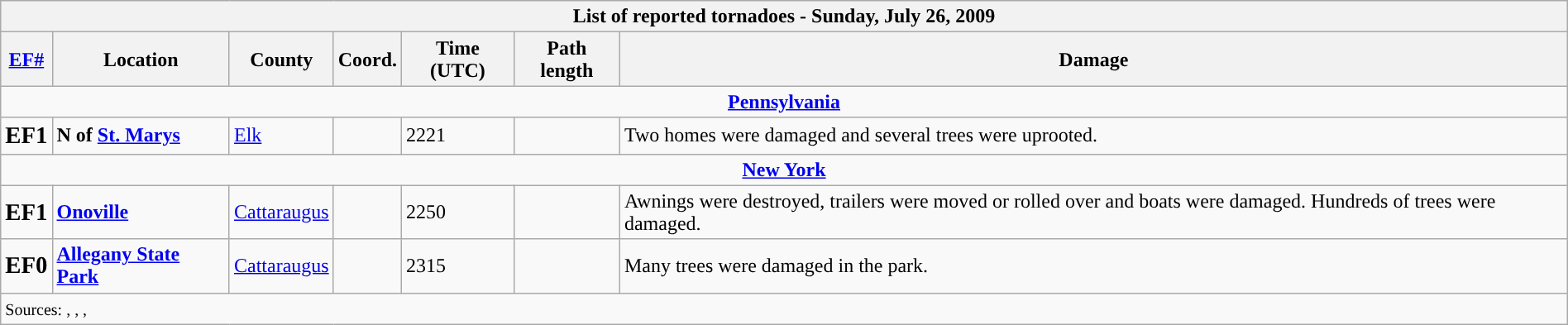<table class="wikitable collapsible" style="width:100%;">
<tr>
<th colspan="7">List of reported tornadoes - Sunday, July 26, 2009</th>
</tr>
<tr>
<th><a href='#'>EF#</a></th>
<th>Location</th>
<th>County</th>
<th>Coord.</th>
<th>Time (UTC)</th>
<th>Path length</th>
<th>Damage</th>
</tr>
<tr>
<td colspan="7" style="text-align:center;"><strong><a href='#'>Pennsylvania</a></strong></td>
</tr>
<tr>
<td><big><strong>EF1</strong></big></td>
<td><strong>N of <a href='#'>St. Marys</a></strong></td>
<td><a href='#'>Elk</a></td>
<td></td>
<td>2221</td>
<td></td>
<td>Two homes were damaged and several trees were uprooted.</td>
</tr>
<tr>
<td colspan="7" style="text-align:center;"><strong><a href='#'>New York</a></strong></td>
</tr>
<tr>
<td><big><strong>EF1</strong></big></td>
<td><strong><a href='#'>Onoville</a></strong></td>
<td><a href='#'>Cattaraugus</a></td>
<td></td>
<td>2250</td>
<td></td>
<td>Awnings were destroyed, trailers were moved or rolled over and boats were damaged. Hundreds of trees were damaged.</td>
</tr>
<tr>
<td><big><strong>EF0</strong></big></td>
<td><strong><a href='#'>Allegany State Park</a></strong></td>
<td><a href='#'>Cattaraugus</a></td>
<td></td>
<td>2315</td>
<td></td>
<td>Many trees were damaged in the park.</td>
</tr>
<tr>
<td colspan="7"><small>Sources: , , , </small></td>
</tr>
</table>
